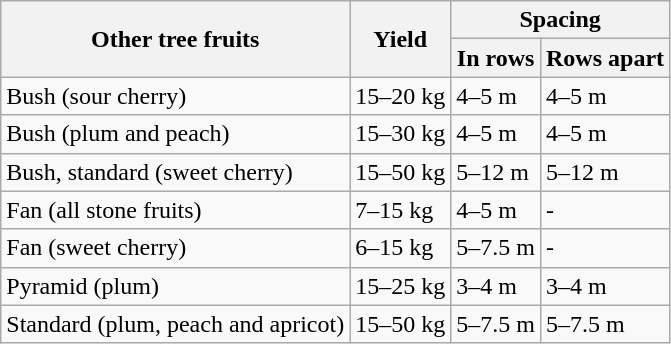<table class="wikitable">
<tr>
<th rowspan=2>Other tree fruits</th>
<th rowspan=2>Yield</th>
<th colspan=2>Spacing</th>
</tr>
<tr>
<th>In rows</th>
<th>Rows apart</th>
</tr>
<tr>
<td>Bush (sour cherry)</td>
<td>15–20 kg</td>
<td>4–5 m</td>
<td>4–5 m</td>
</tr>
<tr>
<td>Bush (plum and peach)</td>
<td>15–30 kg</td>
<td>4–5 m</td>
<td>4–5 m</td>
</tr>
<tr>
<td>Bush, standard (sweet cherry)</td>
<td>15–50 kg</td>
<td>5–12 m</td>
<td>5–12 m</td>
</tr>
<tr>
<td>Fan (all stone fruits)</td>
<td>7–15 kg</td>
<td>4–5 m</td>
<td>-</td>
</tr>
<tr>
<td>Fan (sweet cherry)</td>
<td>6–15 kg</td>
<td>5–7.5 m</td>
<td>-</td>
</tr>
<tr>
<td>Pyramid (plum)</td>
<td>15–25 kg</td>
<td>3–4 m</td>
<td>3–4 m</td>
</tr>
<tr>
<td>Standard (plum, peach and apricot)</td>
<td>15–50 kg</td>
<td>5–7.5 m</td>
<td>5–7.5 m</td>
</tr>
</table>
